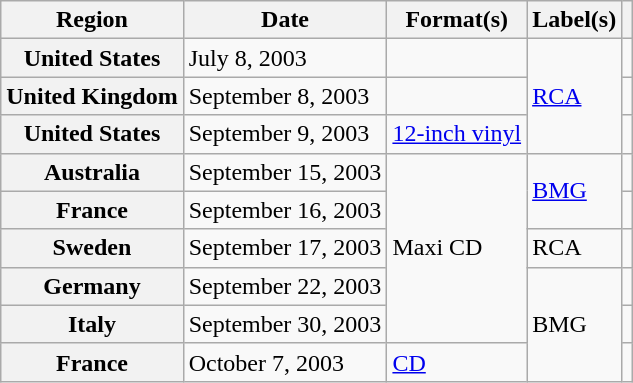<table class="wikitable plainrowheaders">
<tr>
<th scope="col">Region</th>
<th scope="col">Date</th>
<th scope="col">Format(s)</th>
<th scope="col">Label(s)</th>
<th scope="col"></th>
</tr>
<tr>
<th scope="row">United States</th>
<td>July 8, 2003</td>
<td></td>
<td rowspan="3"><a href='#'>RCA</a></td>
<td align="center"></td>
</tr>
<tr>
<th scope="row">United Kingdom</th>
<td>September 8, 2003</td>
<td></td>
<td align="center"></td>
</tr>
<tr>
<th scope="row">United States</th>
<td>September 9, 2003</td>
<td><a href='#'>12-inch vinyl</a></td>
<td align="center"></td>
</tr>
<tr>
<th scope="row">Australia</th>
<td>September 15, 2003</td>
<td rowspan="5">Maxi CD</td>
<td rowspan="2"><a href='#'>BMG</a></td>
<td align="center"></td>
</tr>
<tr>
<th scope="row">France</th>
<td>September 16, 2003</td>
<td align="center"></td>
</tr>
<tr>
<th scope="row">Sweden</th>
<td>September 17, 2003</td>
<td>RCA</td>
<td align="center"></td>
</tr>
<tr>
<th scope="row">Germany</th>
<td>September 22, 2003</td>
<td rowspan="3">BMG</td>
<td align="center"></td>
</tr>
<tr>
<th scope="row">Italy</th>
<td>September 30, 2003</td>
<td align="center"></td>
</tr>
<tr>
<th scope="row">France</th>
<td>October 7, 2003</td>
<td><a href='#'>CD</a></td>
<td align="center"></td>
</tr>
</table>
